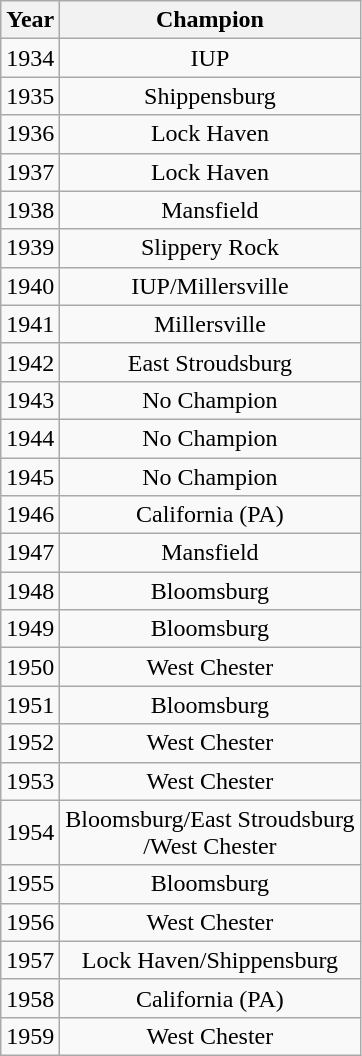<table class="wikitable" width="auto" style="text-align: center">
<tr>
<th>Year</th>
<th>Champion</th>
</tr>
<tr>
<td>1934</td>
<td>IUP</td>
</tr>
<tr>
<td>1935</td>
<td>Shippensburg</td>
</tr>
<tr>
<td>1936</td>
<td>Lock Haven</td>
</tr>
<tr>
<td>1937</td>
<td>Lock Haven</td>
</tr>
<tr>
<td>1938</td>
<td>Mansfield</td>
</tr>
<tr>
<td>1939</td>
<td>Slippery Rock</td>
</tr>
<tr>
<td>1940</td>
<td>IUP/Millersville</td>
</tr>
<tr>
<td>1941</td>
<td>Millersville</td>
</tr>
<tr>
<td>1942</td>
<td>East Stroudsburg</td>
</tr>
<tr>
<td>1943</td>
<td>No Champion</td>
</tr>
<tr>
<td>1944</td>
<td>No Champion</td>
</tr>
<tr>
<td>1945</td>
<td>No Champion</td>
</tr>
<tr>
<td>1946</td>
<td>California (PA)</td>
</tr>
<tr>
<td>1947</td>
<td>Mansfield</td>
</tr>
<tr>
<td>1948</td>
<td>Bloomsburg</td>
</tr>
<tr>
<td>1949</td>
<td>Bloomsburg</td>
</tr>
<tr>
<td>1950</td>
<td>West Chester</td>
</tr>
<tr>
<td>1951</td>
<td>Bloomsburg</td>
</tr>
<tr>
<td>1952</td>
<td>West Chester</td>
</tr>
<tr>
<td>1953</td>
<td>West Chester</td>
</tr>
<tr>
<td>1954</td>
<td>Bloomsburg/East Stroudsburg<br>/West Chester</td>
</tr>
<tr>
<td>1955</td>
<td>Bloomsburg</td>
</tr>
<tr>
<td>1956</td>
<td>West Chester</td>
</tr>
<tr>
<td>1957</td>
<td>Lock Haven/Shippensburg</td>
</tr>
<tr>
<td>1958</td>
<td>California (PA)</td>
</tr>
<tr>
<td>1959</td>
<td>West Chester</td>
</tr>
</table>
